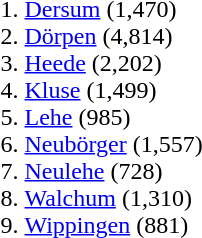<table>
<tr>
<td valign="top"><br></td>
<td valign="top"><br><ol><li><a href='#'>Dersum</a> (1,470)</li><li><a href='#'>Dörpen</a> (4,814)</li><li><a href='#'>Heede</a> (2,202)</li><li><a href='#'>Kluse</a> (1,499)</li><li><a href='#'>Lehe</a> (985)</li><li><a href='#'>Neubörger</a> (1,557)</li><li><a href='#'>Neulehe</a> (728)</li><li><a href='#'>Walchum</a> (1,310)</li><li><a href='#'>Wippingen</a> (881)</li></ol></td>
</tr>
</table>
